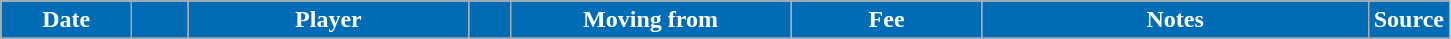<table class="wikitable sortable">
<tr>
<th style="width:80px; background:#006cb5; color: white;">Date</th>
<th style="width:30px; background:#006cb5; color: white;"></th>
<th style="width:180px; background:#006cb5; color: white;">Player</th>
<th style="width:20px; background:#006cb5; color: white;"></th>
<th style="width:180px; background:#006cb5; color: white;">Moving from</th>
<th style="width:120px; background:#006cb5; color: white;" class="unsortable">Fee</th>
<th style="width:250px; background:#006cb5; color: white;" class="unsortable">Notes</th>
<th style="width:20px; background:#006cb5; color: white;">Source</th>
</tr>
<tr>
</tr>
</table>
